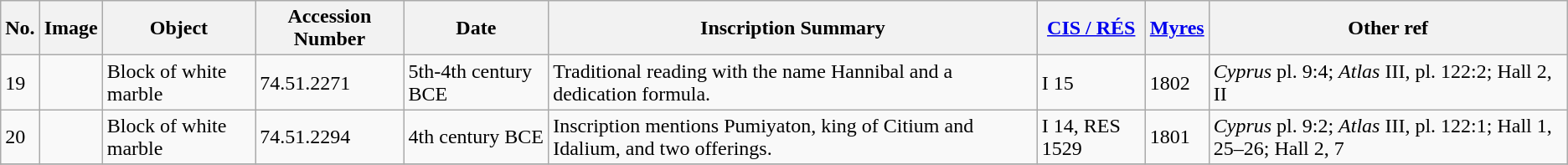<table class="wikitable sortable">
<tr>
<th>No.</th>
<th>Image</th>
<th>Object</th>
<th>Accession Number</th>
<th>Date</th>
<th>Inscription Summary</th>
<th><a href='#'>CIS / RÉS</a></th>
<th><a href='#'>Myres</a></th>
<th>Other ref</th>
</tr>
<tr>
<td>19</td>
<td></td>
<td>Block of white marble</td>
<td>74.51.2271</td>
<td>5th-4th century BCE</td>
<td>Traditional reading with the name Hannibal and a dedication formula.</td>
<td>I 15</td>
<td>1802</td>
<td><em>Cyprus</em> pl. 9:4; <em>Atlas</em> III, pl. 122:2; Hall 2, II</td>
</tr>
<tr>
<td>20</td>
<td></td>
<td>Block of white marble</td>
<td>74.51.2294</td>
<td>4th century BCE</td>
<td>Inscription mentions Pumiyaton, king of Citium and Idalium, and two offerings.</td>
<td>I 14, RES 1529</td>
<td>1801</td>
<td><em>Cyprus</em> pl. 9:2; <em>Atlas</em> III, pl. 122:1; Hall 1, 25–26; Hall 2, 7</td>
</tr>
<tr>
</tr>
</table>
